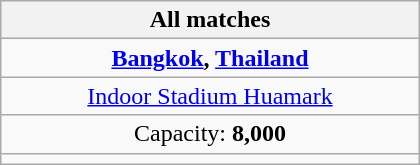<table class="wikitable" style="text-align:center" width=280>
<tr>
<th>All matches</th>
</tr>
<tr>
<td><strong><a href='#'>Bangkok</a>, <a href='#'>Thailand</a></strong></td>
</tr>
<tr>
<td><a href='#'>Indoor Stadium Huamark</a></td>
</tr>
<tr>
<td>Capacity: <strong>8,000</strong></td>
</tr>
<tr>
<td></td>
</tr>
</table>
